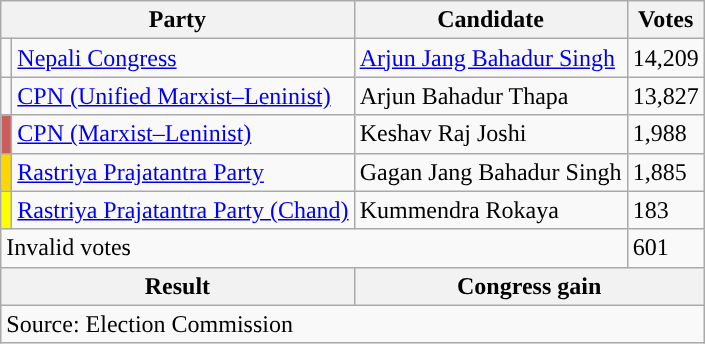<table class="wikitable">
<tr>
<th colspan="2">Party</th>
<th>Candidate</th>
<th>Votes</th>
</tr>
<tr>
<td style="color:inherit;background-color:"></td>
<td><a href='#'>Nepali Congress</a></td>
<td><a href='#'>Arjun Jang Bahadur Singh</a></td>
<td>14,209</td>
</tr>
<tr>
<td style="color:inherit;background-color:"></td>
<td><a href='#'>CPN (Unified Marxist–Leninist)</a></td>
<td>Arjun Bahadur Thapa</td>
<td>13,827</td>
</tr>
<tr>
<td style="color:inherit;background-color:indianred"></td>
<td><a href='#'>CPN (Marxist–Leninist)</a></td>
<td>Keshav Raj Joshi</td>
<td>1,988</td>
</tr>
<tr>
<td style="color:inherit;background-color:gold"></td>
<td><a href='#'>Rastriya Prajatantra Party</a></td>
<td>Gagan Jang Bahadur Singh</td>
<td>1,885</td>
</tr>
<tr>
<td style="color:inherit;background-color:yellow"></td>
<td><a href='#'>Rastriya Prajatantra Party (Chand)</a></td>
<td>Kummendra Rokaya</td>
<td>183</td>
</tr>
<tr>
<td colspan="3">Invalid votes</td>
<td>601</td>
</tr>
<tr>
<th colspan="2">Result</th>
<th colspan="2">Congress gain</th>
</tr>
<tr>
<td colspan="4">Source: Election Commission</td>
</tr>
</table>
